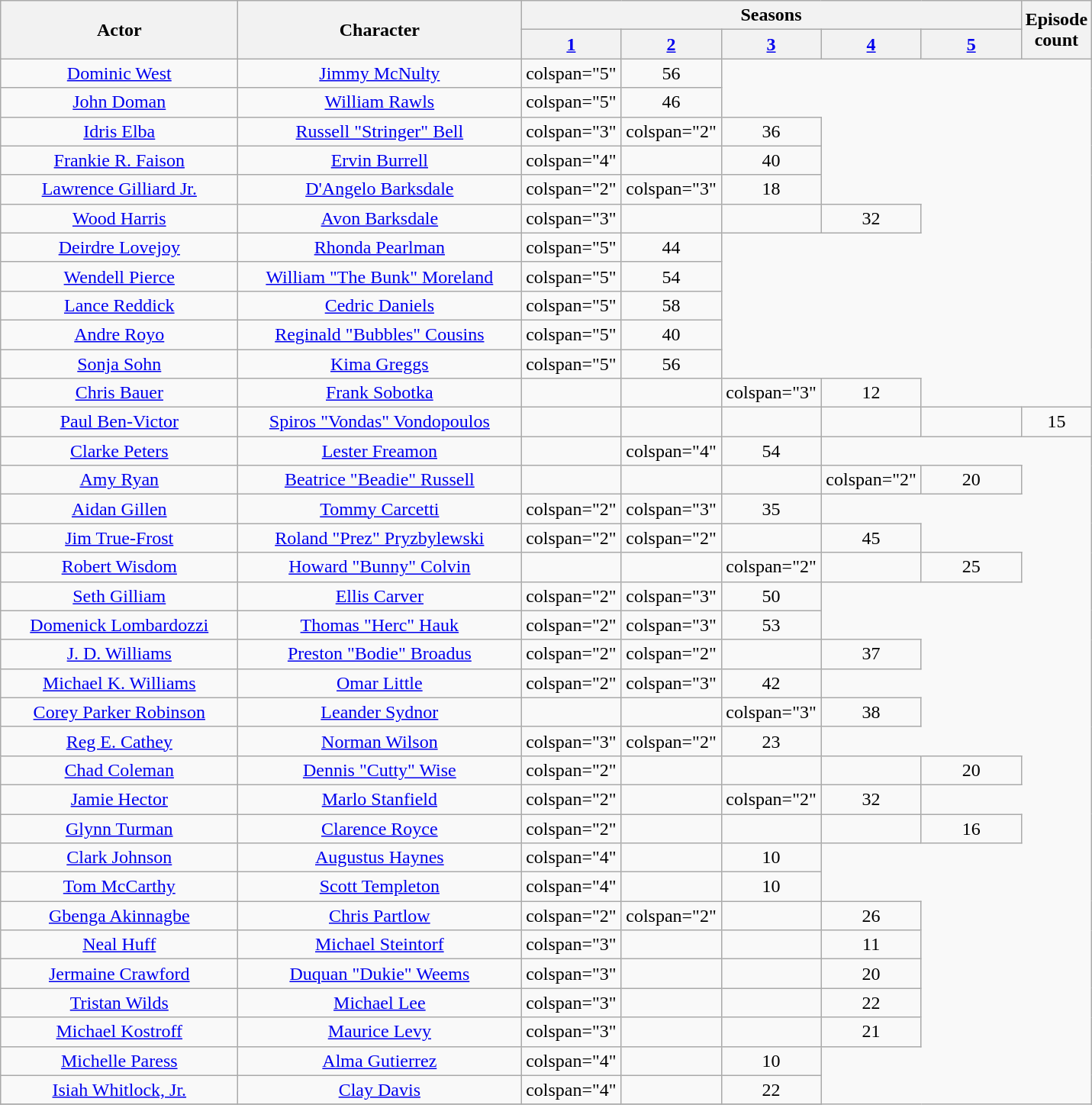<table class="wikitable sortable" style="text-align:center">
<tr>
<th rowspan="2" style="width:200px;" class="unsortable">Actor</th>
<th rowspan="2" style="width:240px;" class="unsortable">Character</th>
<th colspan="5">Seasons</th>
<th rowspan="2" style="width:40px;">Episode count</th>
</tr>
<tr>
<th scope="col" style="width:80px;" class="unsortable"><a href='#'>1</a></th>
<th scope="col" style="width:80px;" class="unsortable"><a href='#'>2</a></th>
<th scope="col" style="width:80px;" class="unsortable"><a href='#'>3</a></th>
<th scope="col" style="width:80px;" class="unsortable"><a href='#'>4</a></th>
<th scope="col" style="width:80px;" class="unsortable"><a href='#'>5</a></th>
</tr>
<tr>
<td><a href='#'>Dominic West</a></td>
<td><a href='#'>Jimmy McNulty</a></td>
<td>colspan="5" </td>
<td>56</td>
</tr>
<tr>
<td><a href='#'>John Doman</a></td>
<td><a href='#'>William Rawls</a></td>
<td>colspan="5" </td>
<td>46</td>
</tr>
<tr>
<td><a href='#'>Idris Elba</a></td>
<td><a href='#'>Russell "Stringer" Bell</a></td>
<td>colspan="3" </td>
<td>colspan="2" </td>
<td>36</td>
</tr>
<tr>
<td><a href='#'>Frankie R. Faison</a></td>
<td><a href='#'>Ervin Burrell</a></td>
<td>colspan="4" </td>
<td></td>
<td>40</td>
</tr>
<tr>
<td><a href='#'>Lawrence Gilliard Jr.</a></td>
<td><a href='#'>D'Angelo Barksdale</a></td>
<td>colspan="2" </td>
<td>colspan="3" </td>
<td>18</td>
</tr>
<tr>
<td><a href='#'>Wood Harris</a></td>
<td><a href='#'>Avon Barksdale</a></td>
<td>colspan="3" </td>
<td></td>
<td></td>
<td>32</td>
</tr>
<tr>
<td><a href='#'>Deirdre Lovejoy</a></td>
<td><a href='#'>Rhonda Pearlman</a></td>
<td>colspan="5" </td>
<td>44</td>
</tr>
<tr>
<td><a href='#'>Wendell Pierce</a></td>
<td><a href='#'>William "The Bunk" Moreland</a></td>
<td>colspan="5" </td>
<td>54</td>
</tr>
<tr>
<td><a href='#'>Lance Reddick</a></td>
<td><a href='#'>Cedric Daniels</a></td>
<td>colspan="5" </td>
<td>58</td>
</tr>
<tr>
<td><a href='#'>Andre Royo</a></td>
<td><a href='#'>Reginald "Bubbles" Cousins</a></td>
<td>colspan="5" </td>
<td>40</td>
</tr>
<tr>
<td><a href='#'>Sonja Sohn</a></td>
<td><a href='#'>Kima Greggs</a></td>
<td>colspan="5" </td>
<td>56</td>
</tr>
<tr>
<td><a href='#'>Chris Bauer</a></td>
<td><a href='#'>Frank Sobotka</a></td>
<td></td>
<td></td>
<td>colspan="3" </td>
<td>12</td>
</tr>
<tr>
<td><a href='#'>Paul Ben-Victor</a></td>
<td><a href='#'>Spiros "Vondas" Vondopoulos</a></td>
<td></td>
<td></td>
<td></td>
<td></td>
<td></td>
<td>15</td>
</tr>
<tr>
<td><a href='#'>Clarke Peters</a></td>
<td><a href='#'>Lester Freamon</a></td>
<td></td>
<td>colspan="4" </td>
<td>54</td>
</tr>
<tr>
<td><a href='#'>Amy Ryan</a></td>
<td><a href='#'>Beatrice "Beadie" Russell</a></td>
<td></td>
<td></td>
<td></td>
<td>colspan="2" </td>
<td>20</td>
</tr>
<tr>
<td><a href='#'>Aidan Gillen</a></td>
<td><a href='#'>Tommy Carcetti</a></td>
<td>colspan="2" </td>
<td>colspan="3" </td>
<td>35</td>
</tr>
<tr>
<td><a href='#'>Jim True-Frost</a></td>
<td><a href='#'>Roland "Prez" Pryzbylewski</a></td>
<td>colspan="2" </td>
<td>colspan="2" </td>
<td></td>
<td>45</td>
</tr>
<tr>
<td><a href='#'>Robert Wisdom</a></td>
<td><a href='#'>Howard "Bunny" Colvin</a></td>
<td></td>
<td></td>
<td>colspan="2" </td>
<td></td>
<td>25</td>
</tr>
<tr>
<td><a href='#'>Seth Gilliam</a></td>
<td><a href='#'>Ellis Carver</a></td>
<td>colspan="2" </td>
<td>colspan="3" </td>
<td>50</td>
</tr>
<tr>
<td><a href='#'>Domenick Lombardozzi</a></td>
<td><a href='#'>Thomas "Herc" Hauk</a></td>
<td>colspan="2" </td>
<td>colspan="3" </td>
<td>53</td>
</tr>
<tr>
<td><a href='#'>J. D. Williams</a></td>
<td><a href='#'>Preston "Bodie" Broadus</a></td>
<td>colspan="2" </td>
<td>colspan="2" </td>
<td></td>
<td>37</td>
</tr>
<tr>
<td><a href='#'>Michael K. Williams</a></td>
<td><a href='#'>Omar Little</a></td>
<td>colspan="2" </td>
<td>colspan="3" </td>
<td>42</td>
</tr>
<tr>
<td><a href='#'>Corey Parker Robinson</a></td>
<td><a href='#'>Leander Sydnor</a></td>
<td></td>
<td></td>
<td>colspan="3" </td>
<td>38</td>
</tr>
<tr>
<td><a href='#'>Reg E. Cathey</a></td>
<td><a href='#'>Norman Wilson</a></td>
<td>colspan="3" </td>
<td>colspan="2" </td>
<td>23</td>
</tr>
<tr>
<td><a href='#'>Chad Coleman</a></td>
<td><a href='#'>Dennis "Cutty" Wise</a></td>
<td>colspan="2" </td>
<td></td>
<td></td>
<td></td>
<td>20</td>
</tr>
<tr>
<td><a href='#'>Jamie Hector</a></td>
<td><a href='#'>Marlo Stanfield</a></td>
<td>colspan="2" </td>
<td></td>
<td>colspan="2" </td>
<td>32</td>
</tr>
<tr>
<td><a href='#'>Glynn Turman</a></td>
<td><a href='#'>Clarence Royce</a></td>
<td>colspan="2" </td>
<td></td>
<td></td>
<td></td>
<td>16</td>
</tr>
<tr>
<td><a href='#'>Clark Johnson</a></td>
<td><a href='#'>Augustus Haynes</a></td>
<td>colspan="4" </td>
<td></td>
<td>10</td>
</tr>
<tr>
<td><a href='#'>Tom McCarthy</a></td>
<td><a href='#'>Scott Templeton</a></td>
<td>colspan="4" </td>
<td></td>
<td>10</td>
</tr>
<tr>
<td><a href='#'>Gbenga Akinnagbe</a></td>
<td><a href='#'>Chris Partlow</a></td>
<td>colspan="2" </td>
<td>colspan="2" </td>
<td></td>
<td>26</td>
</tr>
<tr>
<td><a href='#'>Neal Huff</a></td>
<td><a href='#'>Michael Steintorf</a></td>
<td>colspan="3" </td>
<td></td>
<td></td>
<td>11</td>
</tr>
<tr>
<td><a href='#'>Jermaine Crawford</a></td>
<td><a href='#'>Duquan "Dukie" Weems</a></td>
<td>colspan="3" </td>
<td></td>
<td></td>
<td>20</td>
</tr>
<tr>
<td><a href='#'>Tristan Wilds</a></td>
<td><a href='#'>Michael Lee</a></td>
<td>colspan="3" </td>
<td></td>
<td></td>
<td>22</td>
</tr>
<tr>
<td><a href='#'>Michael Kostroff</a></td>
<td><a href='#'>Maurice Levy</a></td>
<td>colspan="3" </td>
<td></td>
<td></td>
<td>21</td>
</tr>
<tr>
<td><a href='#'>Michelle Paress</a></td>
<td><a href='#'>Alma Gutierrez</a></td>
<td>colspan="4" </td>
<td></td>
<td>10</td>
</tr>
<tr>
<td><a href='#'>Isiah Whitlock, Jr.</a></td>
<td><a href='#'>Clay Davis</a></td>
<td>colspan="4" </td>
<td></td>
<td>22</td>
</tr>
<tr>
</tr>
</table>
